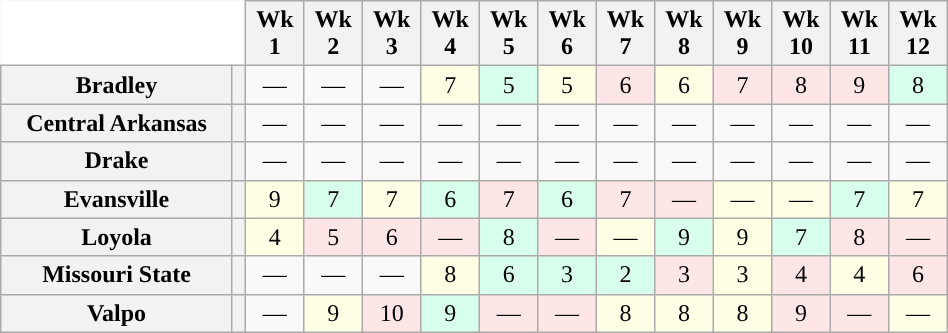<table class="wikitable" style="text-align:center; width:50%">
<tr>
<th colspan=2 style="background:white; border-top-style:hidden; border-left-style:hidden;"> </th>
<th>Wk<br>1</th>
<th>Wk<br>2</th>
<th>Wk<br>3</th>
<th>Wk<br>4</th>
<th>Wk<br>5</th>
<th>Wk<br>6</th>
<th>Wk<br>7</th>
<th>Wk<br>8</th>
<th>Wk<br>9</th>
<th>Wk<br>10</th>
<th>Wk<br>11</th>
<th>Wk<br>12</th>
</tr>
<tr style="text-align:center;">
<th>Bradley</th>
<th></th>
<td style="background:#">—</td>
<td style="background:#">—</td>
<td style="background:#">—</td>
<td style="background:#FFFFE6">7</td>
<td style="background:#D8FFEB">5</td>
<td style="background:#FFFFE6">5</td>
<td style="background:#FFE6E6">6</td>
<td style="background:#FFFFE6">6</td>
<td style="background:#FFE6E6">7</td>
<td style="background:#FFE6E6">8</td>
<td style="background:#FFE6E6">9</td>
<td style="background:#D8FFEB">8</td>
</tr>
<tr style="text-align:center;">
<th>Central Arkansas</th>
<th></th>
<td style="background:#">—</td>
<td style="background:#">—</td>
<td style="background:#">—</td>
<td style="background:#">—</td>
<td style="background:#">—</td>
<td style="background:#">—</td>
<td style="background:#">—</td>
<td style="background:#">—</td>
<td style="background:#">—</td>
<td style="background:#">—</td>
<td style="background:#">—</td>
<td style="background:#">—</td>
</tr>
<tr style="text-align:center;">
<th>Drake</th>
<th></th>
<td style="background:#">—</td>
<td style="background:#">—</td>
<td style="background:#">—</td>
<td style="background:#">—</td>
<td style="background:#">—</td>
<td style="background:#">—</td>
<td style="background:#">—</td>
<td style="background:#">—</td>
<td style="background:#">—</td>
<td style="background:#">—</td>
<td style="background:#">—</td>
<td style="background:#">—</td>
</tr>
<tr style="text-align:center;">
<th>Evansville</th>
<th></th>
<td style="background:#FFFFE6">9</td>
<td style="background:#D8FFEB">7</td>
<td style="background:#FFFFE6">7</td>
<td style="background:#D8FFEB">6</td>
<td style="background:#FFE6E6">7</td>
<td style="background:#D8FFEB">6</td>
<td style="background:#FFE6E6">7</td>
<td style="background:#FFE6E6">—</td>
<td style="background:#FFFFE6">—</td>
<td style="background:#FFFFE6">—</td>
<td style="background:#D8FFEB">7</td>
<td style="background:#FFFFE6">7</td>
</tr>
<tr style="text-align:center;">
<th>Loyola</th>
<th></th>
<td style="background:#FFFFE6">4</td>
<td style="background:#FFE6E6">5</td>
<td style="background:#FFE6E6">6</td>
<td style="background:#FFE6E6">—</td>
<td style="background:#D8FFEB">8</td>
<td style="background:#FFE6E6">—</td>
<td style="background:#FFFFE6">—</td>
<td style="background:#D8FFEB">9</td>
<td style="background:#FFFFE6">9</td>
<td style="background:#D8FFEB">7</td>
<td style="background:#FFE6E6">8</td>
<td style="background:#FFE6E6">—</td>
</tr>
<tr style="text-align:center;">
<th>Missouri State</th>
<th></th>
<td style="background:#">—</td>
<td style="background:#">—</td>
<td style="background:#">—</td>
<td style="background:#FFFFE6">8</td>
<td style="background:#D8FFEB">6</td>
<td style="background:#D8FFEB">3</td>
<td style="background:#D8FFEB">2</td>
<td style="background:#FFE6E6">3</td>
<td style="background:#FFFFE6">3</td>
<td style="background:#FFE6E6">4</td>
<td style="background:#FFFFE6">4</td>
<td style="background:#FFE6E6">6</td>
</tr>
<tr style="text-align:center;">
<th>Valpo</th>
<th></th>
<td style="background:#">—</td>
<td style="background:#FFFFE6">9</td>
<td style="background:#FFE6E6">10</td>
<td style="background:#D8FFEB">9</td>
<td style="background:#FFE6E6">—</td>
<td style="background:#FFE6E6">—</td>
<td style="background:#FFFFE6">8</td>
<td style="background:#FFFFE6">8</td>
<td style="background:#FFFFE6">8</td>
<td style="background:#FFE6E6">9</td>
<td style="background:#FFE6E6">—</td>
<td style="background:#FFFFE6">—</td>
</tr>
</table>
